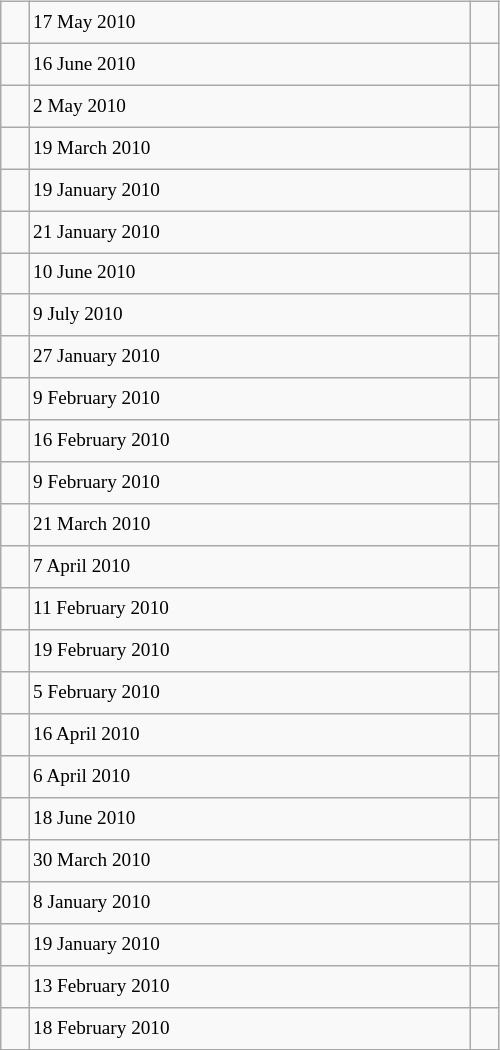<table class="wikitable" style="font-size: 80%; float: left; width: 26em; margin-right: 1em; height: 700px">
<tr>
<td></td>
<td>17 May 2010</td>
<td></td>
</tr>
<tr>
<td></td>
<td>16 June 2010</td>
<td></td>
</tr>
<tr>
<td></td>
<td>2 May 2010</td>
<td></td>
</tr>
<tr>
<td></td>
<td>19 March 2010</td>
<td></td>
</tr>
<tr>
<td></td>
<td>19 January 2010</td>
<td></td>
</tr>
<tr>
<td></td>
<td>21 January 2010</td>
<td></td>
</tr>
<tr>
<td></td>
<td>10 June 2010</td>
<td></td>
</tr>
<tr>
<td></td>
<td>9 July 2010</td>
<td></td>
</tr>
<tr>
<td></td>
<td>27 January 2010</td>
<td></td>
</tr>
<tr>
<td></td>
<td>9 February 2010</td>
<td></td>
</tr>
<tr>
<td></td>
<td>16 February 2010</td>
<td></td>
</tr>
<tr>
<td></td>
<td>9 February 2010</td>
<td></td>
</tr>
<tr>
<td></td>
<td>21 March 2010</td>
<td></td>
</tr>
<tr>
<td></td>
<td>7 April 2010</td>
<td></td>
</tr>
<tr>
<td></td>
<td>11 February 2010</td>
<td></td>
</tr>
<tr>
<td></td>
<td>19 February 2010</td>
<td></td>
</tr>
<tr>
<td></td>
<td>5 February 2010</td>
<td></td>
</tr>
<tr>
<td></td>
<td>16 April 2010</td>
<td></td>
</tr>
<tr>
<td></td>
<td>6 April 2010</td>
<td></td>
</tr>
<tr>
<td></td>
<td>18 June 2010</td>
<td></td>
</tr>
<tr>
<td></td>
<td>30 March 2010</td>
<td></td>
</tr>
<tr>
<td></td>
<td>8 January 2010</td>
<td></td>
</tr>
<tr>
<td></td>
<td>19 January 2010</td>
<td></td>
</tr>
<tr>
<td></td>
<td>13 February 2010</td>
<td></td>
</tr>
<tr>
<td></td>
<td>18 February 2010</td>
<td></td>
</tr>
</table>
